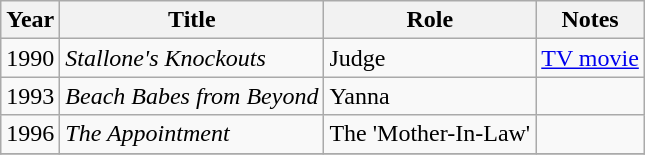<table class="wikitable">
<tr>
<th>Year</th>
<th>Title</th>
<th>Role</th>
<th>Notes</th>
</tr>
<tr>
<td>1990</td>
<td><em>Stallone's Knockouts</em></td>
<td>Judge</td>
<td><a href='#'>TV movie</a></td>
</tr>
<tr>
<td>1993</td>
<td><em>Beach Babes from Beyond</em></td>
<td>Yanna</td>
<td></td>
</tr>
<tr>
<td>1996</td>
<td><em>The Appointment</em></td>
<td>The 'Mother-In-Law'</td>
<td></td>
</tr>
<tr>
</tr>
</table>
